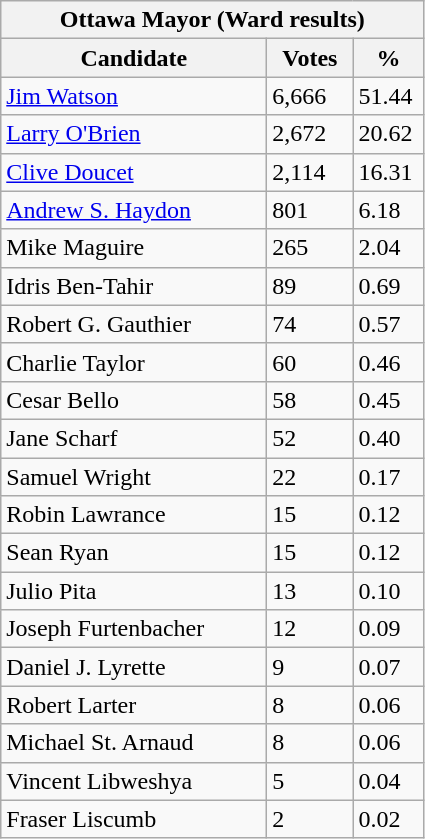<table class="wikitable">
<tr>
<th colspan="3">Ottawa Mayor (Ward results)</th>
</tr>
<tr>
<th style="width: 170px">Candidate</th>
<th style="width: 50px">Votes</th>
<th style="width: 40px">%</th>
</tr>
<tr>
<td><a href='#'>Jim Watson</a></td>
<td>6,666</td>
<td>51.44</td>
</tr>
<tr>
<td><a href='#'>Larry O'Brien</a></td>
<td>2,672</td>
<td>20.62</td>
</tr>
<tr>
<td><a href='#'>Clive Doucet</a></td>
<td>2,114</td>
<td>16.31</td>
</tr>
<tr>
<td><a href='#'>Andrew S. Haydon</a></td>
<td>801</td>
<td>6.18</td>
</tr>
<tr>
<td>Mike Maguire</td>
<td>265</td>
<td>2.04</td>
</tr>
<tr>
<td>Idris Ben-Tahir</td>
<td>89</td>
<td>0.69</td>
</tr>
<tr>
<td>Robert G. Gauthier</td>
<td>74</td>
<td>0.57</td>
</tr>
<tr>
<td>Charlie Taylor</td>
<td>60</td>
<td>0.46</td>
</tr>
<tr>
<td>Cesar Bello</td>
<td>58</td>
<td>0.45</td>
</tr>
<tr>
<td>Jane Scharf</td>
<td>52</td>
<td>0.40</td>
</tr>
<tr>
<td>Samuel Wright</td>
<td>22</td>
<td>0.17</td>
</tr>
<tr>
<td>Robin Lawrance</td>
<td>15</td>
<td>0.12</td>
</tr>
<tr>
<td>Sean Ryan</td>
<td>15</td>
<td>0.12</td>
</tr>
<tr>
<td>Julio Pita</td>
<td>13</td>
<td>0.10</td>
</tr>
<tr>
<td>Joseph Furtenbacher</td>
<td>12</td>
<td>0.09</td>
</tr>
<tr>
<td>Daniel J. Lyrette</td>
<td>9</td>
<td>0.07</td>
</tr>
<tr>
<td>Robert Larter</td>
<td>8</td>
<td>0.06</td>
</tr>
<tr>
<td>Michael St. Arnaud</td>
<td>8</td>
<td>0.06</td>
</tr>
<tr>
<td>Vincent Libweshya</td>
<td>5</td>
<td>0.04</td>
</tr>
<tr>
<td>Fraser Liscumb</td>
<td>2</td>
<td>0.02</td>
</tr>
</table>
